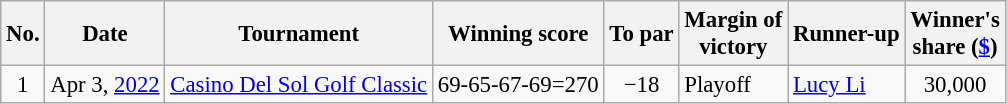<table class="wikitable" style="font-size:95%;">
<tr>
<th>No.</th>
<th>Date</th>
<th>Tournament</th>
<th>Winning score</th>
<th>To par</th>
<th>Margin of<br>victory</th>
<th>Runner-up</th>
<th>Winner's<br>share (<a href='#'>$</a>)</th>
</tr>
<tr>
<td align=center>1</td>
<td align=right>Apr 3, <a href='#'>2022</a></td>
<td><a href='#'>Casino Del Sol Golf Classic</a></td>
<td align=right>69-65-67-69=270</td>
<td align=center>−18</td>
<td>Playoff</td>
<td> <a href='#'>Lucy Li</a></td>
<td align=center>30,000</td>
</tr>
</table>
